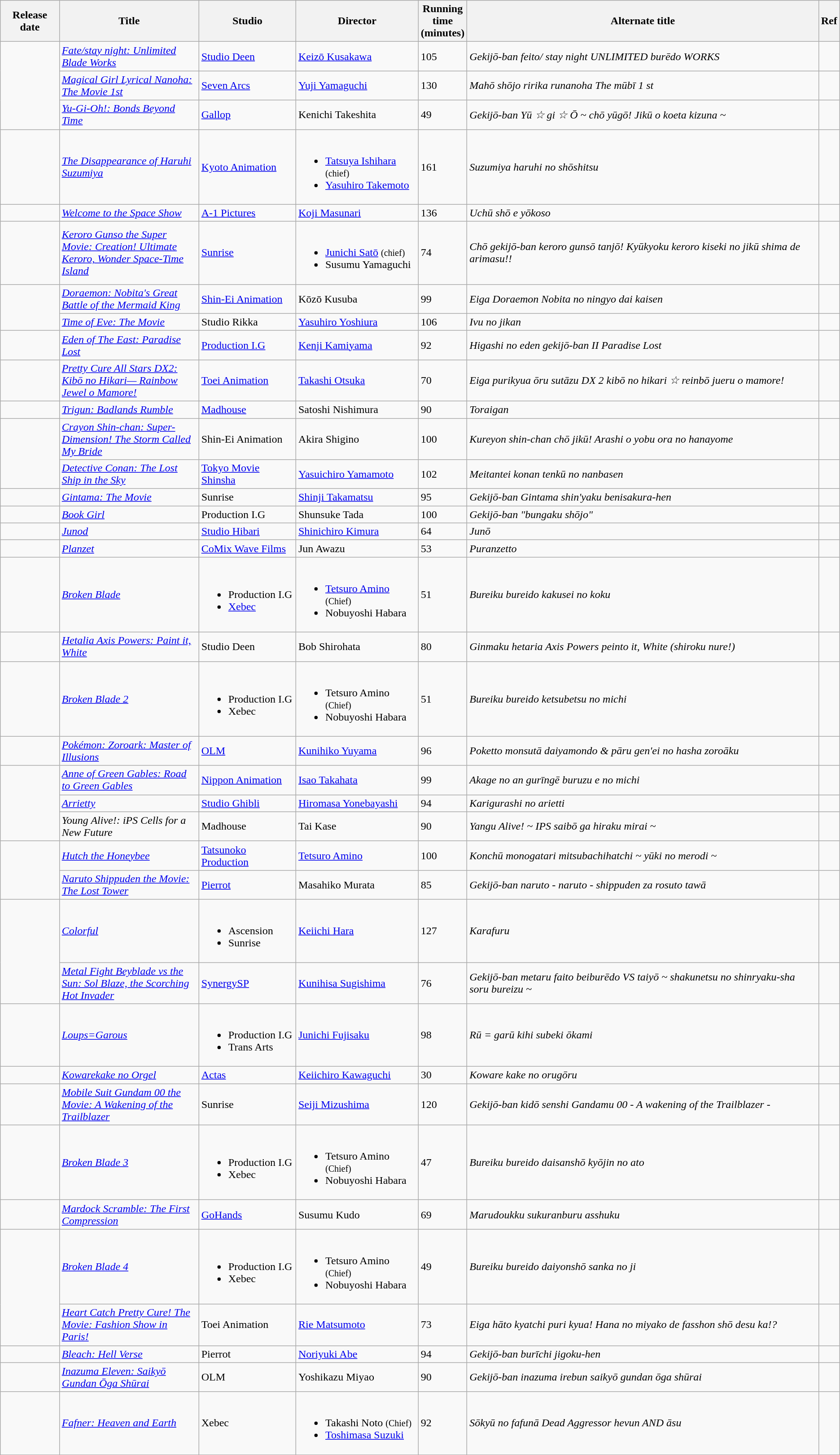<table class="wikitable sortable" border="1">
<tr>
<th>Release date</th>
<th width="200px">Title</th>
<th>Studio</th>
<th>Director</th>
<th width="10px">Running time (minutes)</th>
<th class="unsortable">Alternate title</th>
<th class="unsortable">Ref</th>
</tr>
<tr>
<td rowspan="3"></td>
<td><em><a href='#'>Fate/stay night: Unlimited Blade Works</a></em></td>
<td><a href='#'>Studio Deen</a></td>
<td><a href='#'>Keizō Kusakawa</a></td>
<td>105</td>
<td><em>Gekijō-ban feito/ stay night UNLIMITED burēdo WORKS</em></td>
<td></td>
</tr>
<tr>
<td><em><a href='#'>Magical Girl Lyrical Nanoha: The Movie 1st</a></em></td>
<td><a href='#'>Seven Arcs</a></td>
<td><a href='#'>Yuji Yamaguchi</a></td>
<td>130</td>
<td><em>Mahō shōjo ririka runanoha The mūbī 1 st</em></td>
<td></td>
</tr>
<tr>
<td><em><a href='#'>Yu-Gi-Oh!: Bonds Beyond Time</a></em></td>
<td><a href='#'>Gallop</a></td>
<td>Kenichi Takeshita</td>
<td>49</td>
<td><em>Gekijō-ban Yū ☆ gi ☆ Ō ~ chō yūgō! Jikū o koeta kizuna ~</em></td>
<td></td>
</tr>
<tr>
<td></td>
<td><em><a href='#'>The Disappearance of Haruhi Suzumiya</a></em></td>
<td><a href='#'>Kyoto Animation</a></td>
<td><br><ul><li><a href='#'>Tatsuya Ishihara</a> <small>(chief)</small></li><li><a href='#'>Yasuhiro Takemoto</a></li></ul></td>
<td>161</td>
<td><em>Suzumiya haruhi no shōshitsu</em></td>
<td></td>
</tr>
<tr>
<td></td>
<td><em><a href='#'>Welcome to the Space Show</a></em></td>
<td><a href='#'>A-1 Pictures</a></td>
<td><a href='#'>Koji Masunari</a></td>
<td>136</td>
<td><em>Uchū shō e yōkoso</em></td>
<td></td>
</tr>
<tr>
<td></td>
<td><em><a href='#'>Keroro Gunso the Super Movie: Creation! Ultimate Keroro, Wonder Space-Time Island</a></em></td>
<td><a href='#'>Sunrise</a></td>
<td><br><ul><li><a href='#'>Junichi Satō</a> <small>(chief)</small></li><li>Susumu Yamaguchi</li></ul></td>
<td>74</td>
<td><em>Chō gekijō-ban keroro gunsō tanjō! Kyūkyoku keroro kiseki no jikū shima de arimasu!!</em></td>
<td></td>
</tr>
<tr>
<td rowspan="2"></td>
<td><em><a href='#'>Doraemon: Nobita's Great Battle of the Mermaid King</a></em></td>
<td><a href='#'>Shin-Ei Animation</a></td>
<td>Kōzō Kusuba</td>
<td>99</td>
<td><em>Eiga Doraemon Nobita no ningyo dai kaisen</em></td>
<td></td>
</tr>
<tr>
<td><em><a href='#'>Time of Eve: The Movie</a></em></td>
<td>Studio Rikka</td>
<td><a href='#'>Yasuhiro Yoshiura</a></td>
<td>106</td>
<td><em>Ivu no jikan</em></td>
<td></td>
</tr>
<tr>
<td></td>
<td><em><a href='#'>Eden of The East: Paradise Lost</a></em></td>
<td><a href='#'>Production I.G</a></td>
<td><a href='#'>Kenji Kamiyama</a></td>
<td>92</td>
<td><em>Higashi no eden gekijō-ban II Paradise Lost</em></td>
<td></td>
</tr>
<tr>
<td></td>
<td><em><a href='#'>Pretty Cure All Stars DX2: Kibō no Hikari— Rainbow Jewel o Mamore!</a></em></td>
<td><a href='#'>Toei Animation</a></td>
<td><a href='#'>Takashi Otsuka</a></td>
<td>70</td>
<td><em>Eiga purikyua ōru sutāzu DX 2 kibō no hikari ☆ reinbō jueru o mamore!</em></td>
<td></td>
</tr>
<tr>
<td></td>
<td><em><a href='#'>Trigun: Badlands Rumble</a></em></td>
<td><a href='#'>Madhouse</a></td>
<td>Satoshi Nishimura</td>
<td>90</td>
<td><em>Toraigan</em></td>
<td></td>
</tr>
<tr>
<td rowspan="2"></td>
<td><em><a href='#'>Crayon Shin-chan: Super-Dimension! The Storm Called My Bride</a></em></td>
<td>Shin-Ei Animation</td>
<td>Akira Shigino</td>
<td>100</td>
<td><em>Kureyon shin-chan chō jikū! Arashi o yobu ora no hanayome</em></td>
<td></td>
</tr>
<tr>
<td><em><a href='#'>Detective Conan: The Lost Ship in the Sky</a></em></td>
<td><a href='#'>Tokyo Movie Shinsha</a></td>
<td><a href='#'>Yasuichiro Yamamoto</a></td>
<td>102</td>
<td><em>Meitantei konan tenkū no nanbasen</em></td>
<td></td>
</tr>
<tr>
<td></td>
<td><em><a href='#'>Gintama: The Movie</a></em></td>
<td>Sunrise</td>
<td><a href='#'>Shinji Takamatsu</a></td>
<td>95</td>
<td><em>Gekijō-ban Gintama shin'yaku benisakura-hen</em></td>
<td></td>
</tr>
<tr>
<td></td>
<td><em><a href='#'>Book Girl</a></em></td>
<td>Production I.G</td>
<td>Shunsuke Tada</td>
<td>100</td>
<td><em>Gekijō-ban "bungaku shōjo"</em></td>
<td></td>
</tr>
<tr>
<td></td>
<td><em><a href='#'>Junod</a></em></td>
<td><a href='#'>Studio Hibari</a></td>
<td><a href='#'>Shinichiro Kimura</a></td>
<td>64</td>
<td><em>Junō</em></td>
<td></td>
</tr>
<tr>
<td></td>
<td><em><a href='#'>Planzet</a></em></td>
<td><a href='#'>CoMix Wave Films</a></td>
<td>Jun Awazu</td>
<td>53</td>
<td><em>Puranzetto</em></td>
<td></td>
</tr>
<tr>
<td></td>
<td><em><a href='#'>Broken Blade</a></em></td>
<td><br><ul><li>Production I.G</li><li><a href='#'>Xebec</a></li></ul></td>
<td><br><ul><li><a href='#'>Tetsuro Amino</a> <small>(Chief)</small></li><li>Nobuyoshi Habara</li></ul></td>
<td>51</td>
<td><em>Bureiku bureido kakusei no koku</em></td>
<td></td>
</tr>
<tr>
<td></td>
<td><em><a href='#'>Hetalia Axis Powers: Paint it, White</a></em></td>
<td>Studio Deen</td>
<td>Bob Shirohata</td>
<td>80</td>
<td><em>Ginmaku hetaria Axis Powers peinto it, White (shiroku nure!)</em></td>
<td></td>
</tr>
<tr>
<td></td>
<td><em><a href='#'>Broken Blade 2</a></em></td>
<td><br><ul><li>Production I.G</li><li>Xebec</li></ul></td>
<td><br><ul><li>Tetsuro Amino <small>(Chief)</small></li><li>Nobuyoshi Habara</li></ul></td>
<td>51</td>
<td><em>Bureiku bureido ketsubetsu no michi</em></td>
<td></td>
</tr>
<tr>
<td></td>
<td><em><a href='#'>Pokémon: Zoroark: Master of Illusions</a></em></td>
<td><a href='#'>OLM</a></td>
<td><a href='#'>Kunihiko Yuyama</a></td>
<td>96</td>
<td><em>Poketto monsutā daiyamondo & pāru gen'ei no hasha zoroāku</em></td>
<td></td>
</tr>
<tr>
<td rowspan="3"></td>
<td><em><a href='#'>Anne of Green Gables: Road to Green Gables</a></em></td>
<td><a href='#'>Nippon Animation</a></td>
<td><a href='#'>Isao Takahata</a></td>
<td>99</td>
<td><em>Akage no an gurīngē buruzu e no michi</em></td>
<td></td>
</tr>
<tr>
<td><em><a href='#'>Arrietty</a></em></td>
<td><a href='#'>Studio Ghibli</a></td>
<td><a href='#'>Hiromasa Yonebayashi</a></td>
<td>94</td>
<td><em>Karigurashi no arietti</em></td>
<td></td>
</tr>
<tr>
<td><em>Young Alive!: iPS Cells for a New Future</em></td>
<td>Madhouse</td>
<td>Tai Kase</td>
<td>90</td>
<td><em>Yangu Alive! ~ IPS saibō ga hiraku mirai ~</em></td>
<td></td>
</tr>
<tr>
<td rowspan="2"></td>
<td><em><a href='#'>Hutch the Honeybee</a></em></td>
<td><a href='#'>Tatsunoko Production</a></td>
<td><a href='#'>Tetsuro Amino</a></td>
<td>100</td>
<td><em>Konchū monogatari mitsubachihatchi ~ yūki no merodi ~</em></td>
<td></td>
</tr>
<tr>
<td><em><a href='#'>Naruto Shippuden the Movie: The Lost Tower</a></em></td>
<td><a href='#'>Pierrot</a></td>
<td>Masahiko Murata</td>
<td>85</td>
<td><em>Gekijō-ban naruto - naruto - shippuden za rosuto tawā</em></td>
<td></td>
</tr>
<tr>
<td rowspan="2"></td>
<td><em><a href='#'>Colorful</a></em></td>
<td><br><ul><li>Ascension</li><li>Sunrise</li></ul></td>
<td><a href='#'>Keiichi Hara</a></td>
<td>127</td>
<td><em>Karafuru</em></td>
<td></td>
</tr>
<tr>
<td><em><a href='#'>Metal Fight Beyblade vs the Sun: Sol Blaze, the Scorching Hot Invader</a></em></td>
<td><a href='#'>SynergySP</a></td>
<td><a href='#'>Kunihisa Sugishima</a></td>
<td>76</td>
<td><em>Gekijō-ban metaru faito beiburēdo VS taiyō ~ shakunetsu no shinryaku-sha soru bureizu ~</em></td>
<td></td>
</tr>
<tr>
<td></td>
<td><em><a href='#'>Loups=Garous</a></em></td>
<td><br><ul><li>Production I.G</li><li>Trans Arts</li></ul></td>
<td><a href='#'>Junichi Fujisaku</a></td>
<td>98</td>
<td><em>Rū = garū kihi subeki ōkami</em></td>
<td></td>
</tr>
<tr>
<td></td>
<td><em><a href='#'>Kowarekake no Orgel</a></em></td>
<td><a href='#'>Actas</a></td>
<td><a href='#'>Keiichiro Kawaguchi</a></td>
<td>30</td>
<td><em>Koware kake no orugōru</em></td>
<td></td>
</tr>
<tr>
<td></td>
<td><em><a href='#'>Mobile Suit Gundam 00 the Movie: A Wakening of the Trailblazer</a></em></td>
<td>Sunrise</td>
<td><a href='#'>Seiji Mizushima</a></td>
<td>120</td>
<td><em>Gekijō-ban kidō senshi Gandamu 00 - A wakening of the Trailblazer -</em></td>
<td></td>
</tr>
<tr>
<td></td>
<td><em><a href='#'>Broken Blade 3</a></em></td>
<td><br><ul><li>Production I.G</li><li>Xebec</li></ul></td>
<td><br><ul><li>Tetsuro Amino <small>(Chief)</small></li><li>Nobuyoshi Habara</li></ul></td>
<td>47</td>
<td><em>Bureiku bureido daisanshō kyōjin no ato</em></td>
<td></td>
</tr>
<tr>
<td></td>
<td><em><a href='#'>Mardock Scramble: The First Compression</a></em></td>
<td><a href='#'>GoHands</a></td>
<td>Susumu Kudo</td>
<td>69</td>
<td><em>Marudoukku sukuranburu asshuku</em></td>
<td></td>
</tr>
<tr>
<td rowspan="2"></td>
<td><em><a href='#'>Broken Blade 4</a></em></td>
<td><br><ul><li>Production I.G</li><li>Xebec</li></ul></td>
<td><br><ul><li>Tetsuro Amino <small>(Chief)</small></li><li>Nobuyoshi Habara</li></ul></td>
<td>49</td>
<td><em>Bureiku bureido daiyonshō sanka no ji</em></td>
<td></td>
</tr>
<tr>
<td><em><a href='#'>Heart Catch Pretty Cure! The Movie: Fashion Show in Paris!</a></em></td>
<td>Toei Animation</td>
<td><a href='#'>Rie Matsumoto</a></td>
<td>73</td>
<td><em>Eiga hāto kyatchi puri kyua! Hana no miyako de fasshon shō desu ka!?</em></td>
<td></td>
</tr>
<tr>
<td></td>
<td><em><a href='#'>Bleach: Hell Verse</a></em></td>
<td>Pierrot</td>
<td><a href='#'>Noriyuki Abe</a></td>
<td>94</td>
<td><em>Gekijō-ban burīchi jigoku-hen</em></td>
<td></td>
</tr>
<tr>
<td></td>
<td><em><a href='#'>Inazuma Eleven: Saikyō Gundan Ōga Shūrai</a></em></td>
<td>OLM</td>
<td>Yoshikazu Miyao</td>
<td>90</td>
<td><em>Gekijō-ban inazuma irebun saikyō gundan ōga shūrai</em></td>
<td></td>
</tr>
<tr>
<td></td>
<td><em><a href='#'>Fafner: Heaven and Earth</a></em></td>
<td>Xebec</td>
<td><br><ul><li>Takashi Noto <small>(Chief)</small></li><li><a href='#'>Toshimasa Suzuki</a></li></ul></td>
<td>92</td>
<td><em>Sōkyū no fafunā Dead Aggressor hevun AND āsu</em></td>
<td></td>
</tr>
</table>
